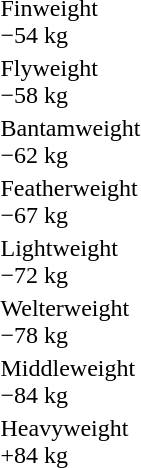<table>
<tr>
<td rowspan=2>Finweight<br>−54 kg</td>
<td rowspan=2></td>
<td rowspan=2></td>
<td></td>
</tr>
<tr>
<td></td>
</tr>
<tr>
<td rowspan=2>Flyweight<br>−58 kg</td>
<td rowspan=2></td>
<td rowspan=2></td>
<td></td>
</tr>
<tr>
<td></td>
</tr>
<tr>
<td rowspan=2>Bantamweight<br>−62 kg</td>
<td rowspan=2></td>
<td rowspan=2></td>
<td></td>
</tr>
<tr>
<td></td>
</tr>
<tr>
<td rowspan=2>Featherweight<br>−67 kg</td>
<td rowspan=2></td>
<td rowspan=2></td>
<td></td>
</tr>
<tr>
<td></td>
</tr>
<tr>
<td rowspan=2>Lightweight<br>−72 kg</td>
<td rowspan=2></td>
<td rowspan=2></td>
<td></td>
</tr>
<tr>
<td></td>
</tr>
<tr>
<td rowspan=2>Welterweight<br>−78 kg</td>
<td rowspan=2></td>
<td rowspan=2></td>
<td></td>
</tr>
<tr>
<td></td>
</tr>
<tr>
<td rowspan=2>Middleweight<br>−84 kg</td>
<td rowspan=2></td>
<td rowspan=2></td>
<td></td>
</tr>
<tr>
<td></td>
</tr>
<tr>
<td rowspan=2>Heavyweight<br>+84 kg</td>
<td rowspan=2></td>
<td rowspan=2></td>
<td></td>
</tr>
<tr>
<td></td>
</tr>
</table>
